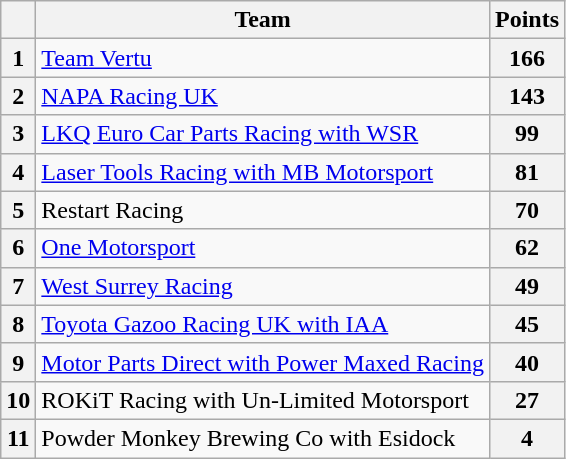<table class="wikitable">
<tr>
<th></th>
<th>Team</th>
<th>Points</th>
</tr>
<tr>
<th>1</th>
<td><a href='#'>Team Vertu</a></td>
<th>166</th>
</tr>
<tr>
<th>2</th>
<td><a href='#'>NAPA Racing UK</a></td>
<th>143</th>
</tr>
<tr>
<th>3</th>
<td><a href='#'>LKQ Euro Car Parts Racing with WSR</a></td>
<th>99</th>
</tr>
<tr>
<th>4</th>
<td><a href='#'>Laser Tools Racing with MB Motorsport</a></td>
<th>81</th>
</tr>
<tr>
<th>5</th>
<td>Restart Racing</td>
<th>70</th>
</tr>
<tr>
<th>6</th>
<td><a href='#'>One Motorsport</a></td>
<th>62</th>
</tr>
<tr>
<th>7</th>
<td><a href='#'>West Surrey Racing</a></td>
<th>49</th>
</tr>
<tr>
<th>8</th>
<td><a href='#'>Toyota Gazoo Racing UK with IAA</a></td>
<th>45</th>
</tr>
<tr>
<th>9</th>
<td><a href='#'>Motor Parts Direct with Power Maxed Racing</a></td>
<th>40</th>
</tr>
<tr>
<th>10</th>
<td>ROKiT Racing with Un-Limited Motorsport</td>
<th>27</th>
</tr>
<tr>
<th>11</th>
<td>Powder Monkey Brewing Co with Esidock</td>
<th>4</th>
</tr>
</table>
